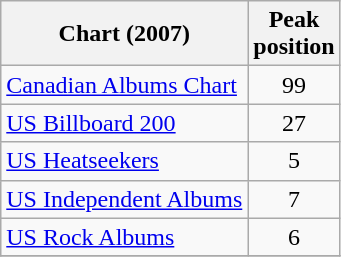<table class="wikitable">
<tr>
<th>Chart (2007)</th>
<th>Peak<br>position</th>
</tr>
<tr>
<td><a href='#'>Canadian Albums Chart</a></td>
<td align="center">99</td>
</tr>
<tr>
<td><a href='#'>US Billboard 200</a></td>
<td align="center">27</td>
</tr>
<tr>
<td><a href='#'>US Heatseekers</a></td>
<td align="center">5</td>
</tr>
<tr>
<td><a href='#'>US Independent Albums</a></td>
<td align="center">7</td>
</tr>
<tr>
<td><a href='#'>US Rock Albums</a></td>
<td align="center">6</td>
</tr>
<tr>
</tr>
</table>
